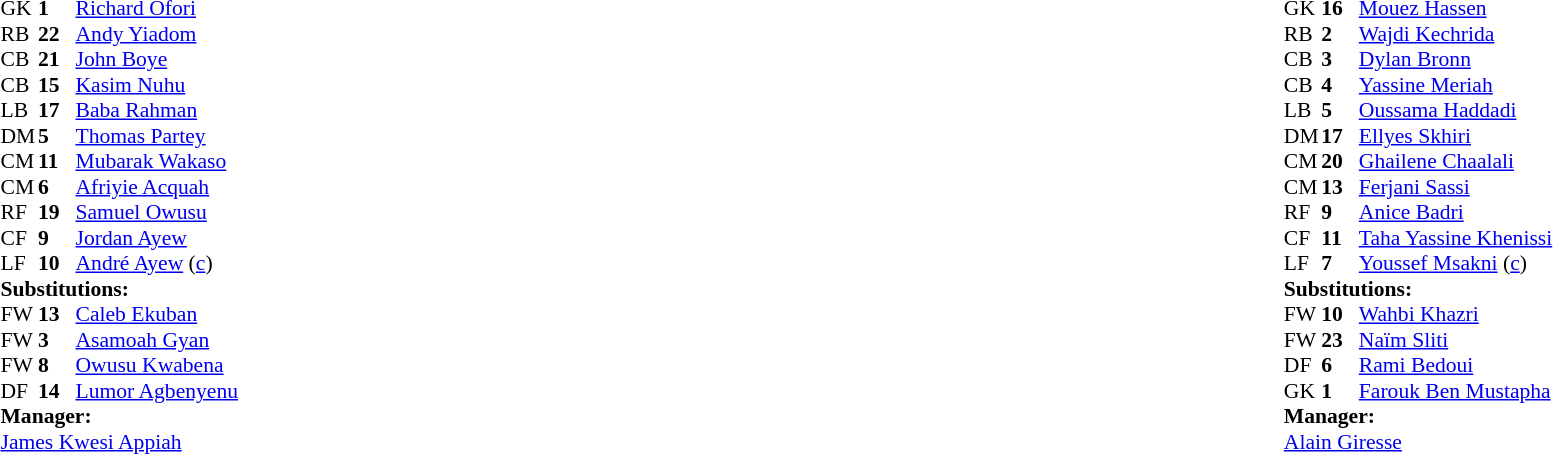<table width="100%">
<tr>
<td valign="top" width="40%"><br><table style="font-size:90%" cellspacing="0" cellpadding="0">
<tr>
<th width=25></th>
<th width=25></th>
</tr>
<tr>
<td>GK</td>
<td><strong>1</strong></td>
<td><a href='#'>Richard Ofori</a></td>
</tr>
<tr>
<td>RB</td>
<td><strong>22</strong></td>
<td><a href='#'>Andy Yiadom</a></td>
</tr>
<tr>
<td>CB</td>
<td><strong>21</strong></td>
<td><a href='#'>John Boye</a></td>
<td></td>
</tr>
<tr>
<td>CB</td>
<td><strong>15</strong></td>
<td><a href='#'>Kasim Nuhu</a></td>
<td></td>
</tr>
<tr>
<td>LB</td>
<td><strong>17</strong></td>
<td><a href='#'>Baba Rahman</a></td>
<td></td>
<td></td>
</tr>
<tr>
<td>DM</td>
<td><strong>5</strong></td>
<td><a href='#'>Thomas Partey</a></td>
</tr>
<tr>
<td>CM</td>
<td><strong>11</strong></td>
<td><a href='#'>Mubarak Wakaso</a></td>
<td></td>
</tr>
<tr>
<td>CM</td>
<td><strong>6</strong></td>
<td><a href='#'>Afriyie Acquah</a></td>
<td></td>
<td></td>
</tr>
<tr>
<td>RF</td>
<td><strong>19</strong></td>
<td><a href='#'>Samuel Owusu</a></td>
<td></td>
<td></td>
</tr>
<tr>
<td>CF</td>
<td><strong>9</strong></td>
<td><a href='#'>Jordan Ayew</a></td>
</tr>
<tr>
<td>LF</td>
<td><strong>10</strong></td>
<td><a href='#'>André Ayew</a> (<a href='#'>c</a>)</td>
<td></td>
<td></td>
</tr>
<tr>
<td colspan=3><strong>Substitutions:</strong></td>
</tr>
<tr>
<td>FW</td>
<td><strong>13</strong></td>
<td><a href='#'>Caleb Ekuban</a></td>
<td></td>
<td></td>
</tr>
<tr>
<td>FW</td>
<td><strong>3</strong></td>
<td><a href='#'>Asamoah Gyan</a></td>
<td></td>
<td></td>
</tr>
<tr>
<td>FW</td>
<td><strong>8</strong></td>
<td><a href='#'>Owusu Kwabena</a></td>
<td></td>
<td></td>
</tr>
<tr>
<td>DF</td>
<td><strong>14</strong></td>
<td><a href='#'>Lumor Agbenyenu</a></td>
<td></td>
<td></td>
</tr>
<tr>
<td colspan=3><strong>Manager:</strong></td>
</tr>
<tr>
<td colspan=3> <a href='#'>James Kwesi Appiah</a></td>
</tr>
</table>
</td>
<td valign="top"></td>
<td valign="top" width="50%"><br><table style="font-size:90%; margin:auto" cellspacing="0" cellpadding="0">
<tr>
<th width=25></th>
<th width=25></th>
</tr>
<tr>
<td>GK</td>
<td><strong>16</strong></td>
<td><a href='#'>Mouez Hassen</a></td>
<td></td>
<td></td>
</tr>
<tr>
<td>RB</td>
<td><strong>2</strong></td>
<td><a href='#'>Wajdi Kechrida</a></td>
</tr>
<tr>
<td>CB</td>
<td><strong>3</strong></td>
<td><a href='#'>Dylan Bronn</a></td>
<td></td>
</tr>
<tr>
<td>CB</td>
<td><strong>4</strong></td>
<td><a href='#'>Yassine Meriah</a></td>
</tr>
<tr>
<td>LB</td>
<td><strong>5</strong></td>
<td><a href='#'>Oussama Haddadi</a></td>
</tr>
<tr>
<td>DM</td>
<td><strong>17</strong></td>
<td><a href='#'>Ellyes Skhiri</a></td>
</tr>
<tr>
<td>CM</td>
<td><strong>20</strong></td>
<td><a href='#'>Ghailene Chaalali</a></td>
</tr>
<tr>
<td>CM</td>
<td><strong>13</strong></td>
<td><a href='#'>Ferjani Sassi</a></td>
</tr>
<tr>
<td>RF</td>
<td><strong>9</strong></td>
<td><a href='#'>Anice Badri</a></td>
<td></td>
<td></td>
</tr>
<tr>
<td>CF</td>
<td><strong>11</strong></td>
<td><a href='#'>Taha Yassine Khenissi</a></td>
<td></td>
<td></td>
</tr>
<tr>
<td>LF</td>
<td><strong>7</strong></td>
<td><a href='#'>Youssef Msakni</a> (<a href='#'>c</a>)</td>
<td></td>
<td></td>
</tr>
<tr>
<td colspan=3><strong>Substitutions:</strong></td>
</tr>
<tr>
<td>FW</td>
<td><strong>10</strong></td>
<td><a href='#'>Wahbi Khazri</a></td>
<td></td>
<td></td>
</tr>
<tr>
<td>FW</td>
<td><strong>23</strong></td>
<td><a href='#'>Naïm Sliti</a></td>
<td></td>
<td></td>
</tr>
<tr>
<td>DF</td>
<td><strong>6</strong></td>
<td><a href='#'>Rami Bedoui</a></td>
<td></td>
<td></td>
</tr>
<tr>
<td>GK</td>
<td><strong>1</strong></td>
<td><a href='#'>Farouk Ben Mustapha</a></td>
<td></td>
<td></td>
</tr>
<tr>
<td colspan=3><strong>Manager:</strong></td>
</tr>
<tr>
<td colspan=3> <a href='#'>Alain Giresse</a></td>
</tr>
</table>
</td>
</tr>
</table>
